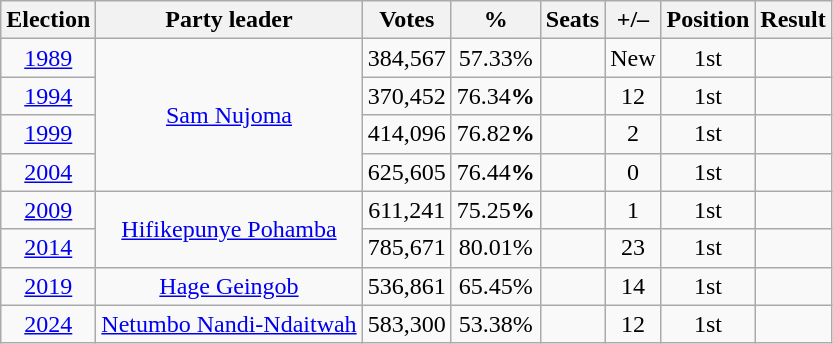<table class=wikitable style=text-align:center>
<tr>
<th>Election</th>
<th>Party leader</th>
<th>Votes</th>
<th>%</th>
<th>Seats</th>
<th>+/–</th>
<th>Position</th>
<th>Result</th>
</tr>
<tr>
<td><a href='#'>1989</a></td>
<td rowspan="4"><a href='#'>Sam Nujoma</a></td>
<td>384,567</td>
<td>57.33%</td>
<td></td>
<td>New</td>
<td> 1st</td>
<td></td>
</tr>
<tr>
<td><a href='#'>1994</a></td>
<td>370,452</td>
<td>76.34<strong>%</strong></td>
<td></td>
<td> 12</td>
<td> 1st</td>
<td></td>
</tr>
<tr>
<td><a href='#'>1999</a></td>
<td>414,096</td>
<td>76.82<strong>%</strong></td>
<td></td>
<td> 2</td>
<td> 1st</td>
<td></td>
</tr>
<tr>
<td><a href='#'>2004</a></td>
<td>625,605</td>
<td>76.44<strong>%</strong></td>
<td></td>
<td> 0</td>
<td> 1st</td>
<td></td>
</tr>
<tr>
<td><a href='#'>2009</a></td>
<td rowspan="2"><a href='#'>Hifikepunye Pohamba</a></td>
<td>611,241</td>
<td>75.25<strong>%</strong></td>
<td></td>
<td> 1</td>
<td> 1st</td>
<td></td>
</tr>
<tr>
<td><a href='#'>2014</a></td>
<td>785,671</td>
<td>80.01%</td>
<td></td>
<td> 23</td>
<td> 1st</td>
<td></td>
</tr>
<tr>
<td><a href='#'>2019</a></td>
<td><a href='#'>Hage Geingob</a></td>
<td>536,861</td>
<td>65.45%</td>
<td></td>
<td> 14</td>
<td> 1st</td>
<td></td>
</tr>
<tr>
<td><a href='#'>2024</a></td>
<td><a href='#'>Netumbo Nandi-Ndaitwah</a></td>
<td>583,300</td>
<td>53.38%</td>
<td></td>
<td> 12</td>
<td> 1st</td>
<td></td>
</tr>
</table>
